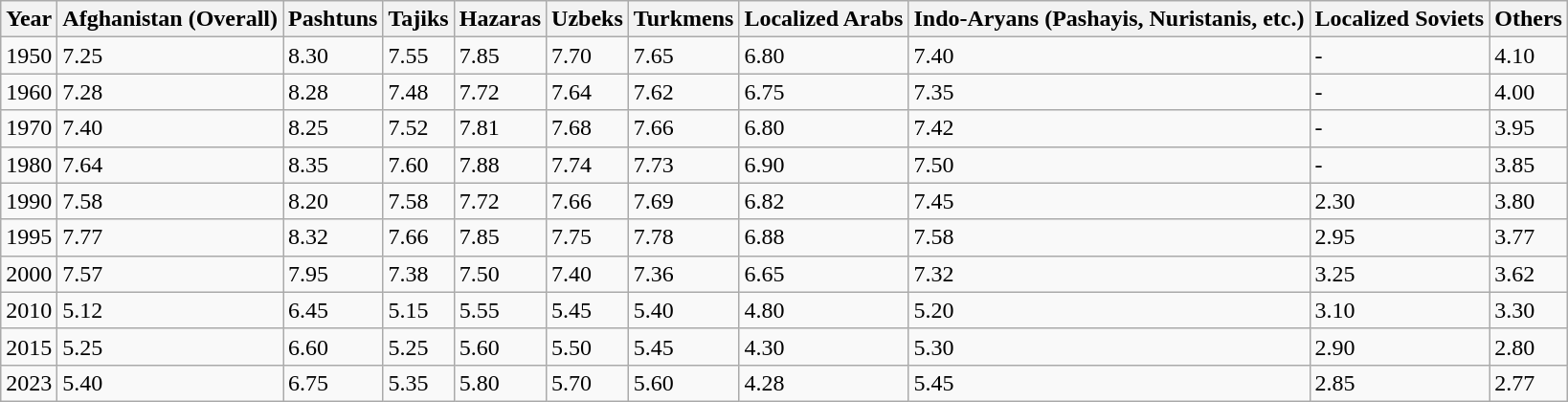<table class="wikitable">
<tr>
<th>Year</th>
<th>Afghanistan (Overall)</th>
<th>Pashtuns</th>
<th>Tajiks</th>
<th>Hazaras</th>
<th>Uzbeks</th>
<th>Turkmens</th>
<th>Localized Arabs</th>
<th>Indo-Aryans (Pashayis, Nuristanis, etc.)</th>
<th>Localized Soviets</th>
<th>Others</th>
</tr>
<tr>
<td>1950</td>
<td>7.25</td>
<td>8.30</td>
<td>7.55</td>
<td>7.85</td>
<td>7.70</td>
<td>7.65</td>
<td>6.80</td>
<td>7.40</td>
<td>-</td>
<td>4.10</td>
</tr>
<tr>
<td>1960</td>
<td>7.28 </td>
<td>8.28 </td>
<td>7.48 </td>
<td>7.72 </td>
<td>7.64 </td>
<td>7.62 </td>
<td>6.75 </td>
<td>7.35 </td>
<td>-</td>
<td>4.00 </td>
</tr>
<tr>
<td>1970</td>
<td>7.40 </td>
<td>8.25 </td>
<td>7.52 </td>
<td>7.81 </td>
<td>7.68 </td>
<td>7.66 </td>
<td>6.80 </td>
<td>7.42 </td>
<td>-</td>
<td>3.95 </td>
</tr>
<tr>
<td>1980</td>
<td>7.64 </td>
<td>8.35 </td>
<td>7.60 </td>
<td>7.88 </td>
<td>7.74 </td>
<td>7.73 </td>
<td>6.90 </td>
<td>7.50 </td>
<td>-</td>
<td>3.85 </td>
</tr>
<tr>
<td>1990</td>
<td>7.58 </td>
<td>8.20 </td>
<td>7.58 </td>
<td>7.72 </td>
<td>7.66 </td>
<td>7.69 </td>
<td>6.82 </td>
<td>7.45 </td>
<td>2.30 </td>
<td>3.80 </td>
</tr>
<tr>
<td>1995</td>
<td>7.77 </td>
<td>8.32 </td>
<td>7.66 </td>
<td>7.85 </td>
<td>7.75 </td>
<td>7.78 </td>
<td>6.88 </td>
<td>7.58 </td>
<td>2.95 </td>
<td>3.77 </td>
</tr>
<tr>
<td>2000</td>
<td>7.57 </td>
<td>7.95 </td>
<td>7.38 </td>
<td>7.50 </td>
<td>7.40 </td>
<td>7.36 </td>
<td>6.65 </td>
<td>7.32 </td>
<td>3.25 </td>
<td>3.62 </td>
</tr>
<tr>
<td>2010</td>
<td>5.12 </td>
<td>6.45 </td>
<td>5.15 </td>
<td>5.55 </td>
<td>5.45 </td>
<td>5.40 </td>
<td>4.80 </td>
<td>5.20 </td>
<td>3.10 </td>
<td>3.30 </td>
</tr>
<tr>
<td>2015</td>
<td>5.25 </td>
<td>6.60 </td>
<td>5.25 </td>
<td>5.60 </td>
<td>5.50 </td>
<td>5.45 </td>
<td>4.30 </td>
<td>5.30 </td>
<td>2.90 </td>
<td>2.80 </td>
</tr>
<tr>
<td>2023</td>
<td>5.40 </td>
<td>6.75 </td>
<td>5.35 </td>
<td>5.80 </td>
<td>5.70 </td>
<td>5.60 </td>
<td>4.28 </td>
<td>5.45 </td>
<td>2.85 </td>
<td>2.77 </td>
</tr>
</table>
